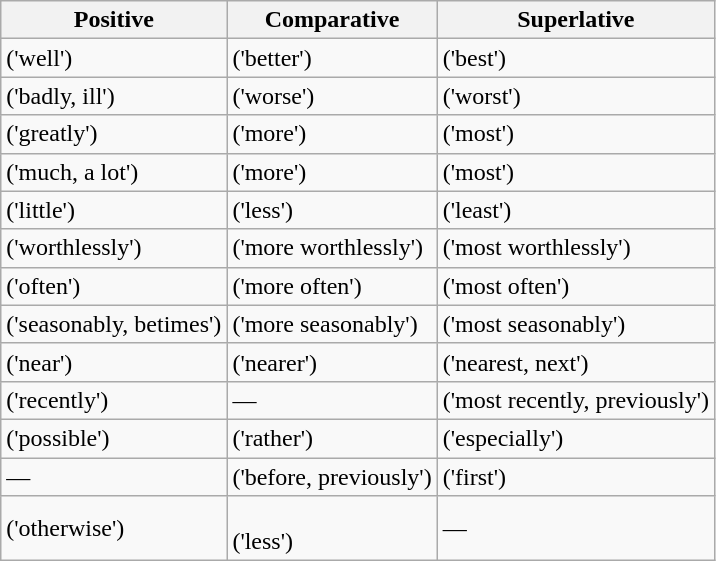<table class="wikitable">
<tr>
<th>Positive</th>
<th>Comparative</th>
<th>Superlative</th>
</tr>
<tr>
<td> ('well')</td>
<td> ('better')</td>
<td> ('best')</td>
</tr>
<tr>
<td> ('badly, ill')</td>
<td> ('worse')</td>
<td> ('worst')</td>
</tr>
<tr>
<td> ('greatly')</td>
<td> ('more')</td>
<td> ('most')</td>
</tr>
<tr>
<td> ('much, a lot')</td>
<td> ('more')</td>
<td> ('most')</td>
</tr>
<tr>
<td> ('little')</td>
<td> ('less')</td>
<td> ('least')</td>
</tr>
<tr>
<td> ('worthlessly')</td>
<td> ('more worthlessly')</td>
<td> ('most worthlessly')</td>
</tr>
<tr>
<td> ('often')</td>
<td> ('more often')</td>
<td> ('most often')</td>
</tr>
<tr>
<td> ('seasonably, betimes')</td>
<td> ('more seasonably')</td>
<td> ('most seasonably')</td>
</tr>
<tr>
<td> ('near')</td>
<td> ('nearer')</td>
<td> ('nearest, next')</td>
</tr>
<tr>
<td> ('recently')</td>
<td>—</td>
<td> ('most recently, previously')</td>
</tr>
<tr>
<td> ('possible')</td>
<td> ('rather')</td>
<td> ('especially')</td>
</tr>
<tr>
<td>—</td>
<td> ('before, previously')</td>
<td> ('first')</td>
</tr>
<tr>
<td> ('otherwise')</td>
<td> <br>  ('less')</td>
<td>—</td>
</tr>
</table>
